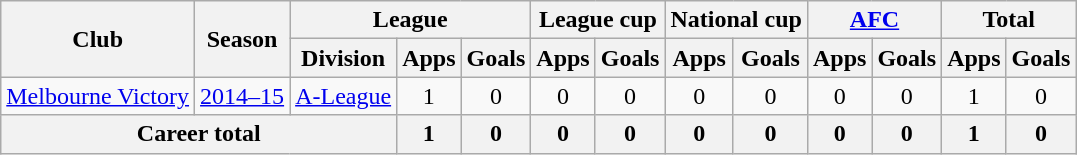<table class="wikitable" style="text-align:center">
<tr>
<th rowspan="2">Club</th>
<th rowspan="2">Season</th>
<th colspan="3">League</th>
<th colspan="2">League cup</th>
<th colspan="2">National cup</th>
<th colspan="2"><a href='#'>AFC</a></th>
<th colspan="2">Total</th>
</tr>
<tr>
<th>Division</th>
<th>Apps</th>
<th>Goals</th>
<th>Apps</th>
<th>Goals</th>
<th>Apps</th>
<th>Goals</th>
<th>Apps</th>
<th>Goals</th>
<th>Apps</th>
<th>Goals</th>
</tr>
<tr>
<td><a href='#'>Melbourne Victory</a></td>
<td><a href='#'>2014–15</a></td>
<td><a href='#'>A-League</a></td>
<td>1</td>
<td>0</td>
<td>0</td>
<td>0</td>
<td>0</td>
<td>0</td>
<td>0</td>
<td>0</td>
<td>1</td>
<td>0</td>
</tr>
<tr>
<th colspan="3">Career total</th>
<th>1</th>
<th>0</th>
<th>0</th>
<th>0</th>
<th>0</th>
<th>0</th>
<th>0</th>
<th>0</th>
<th>1</th>
<th>0</th>
</tr>
</table>
